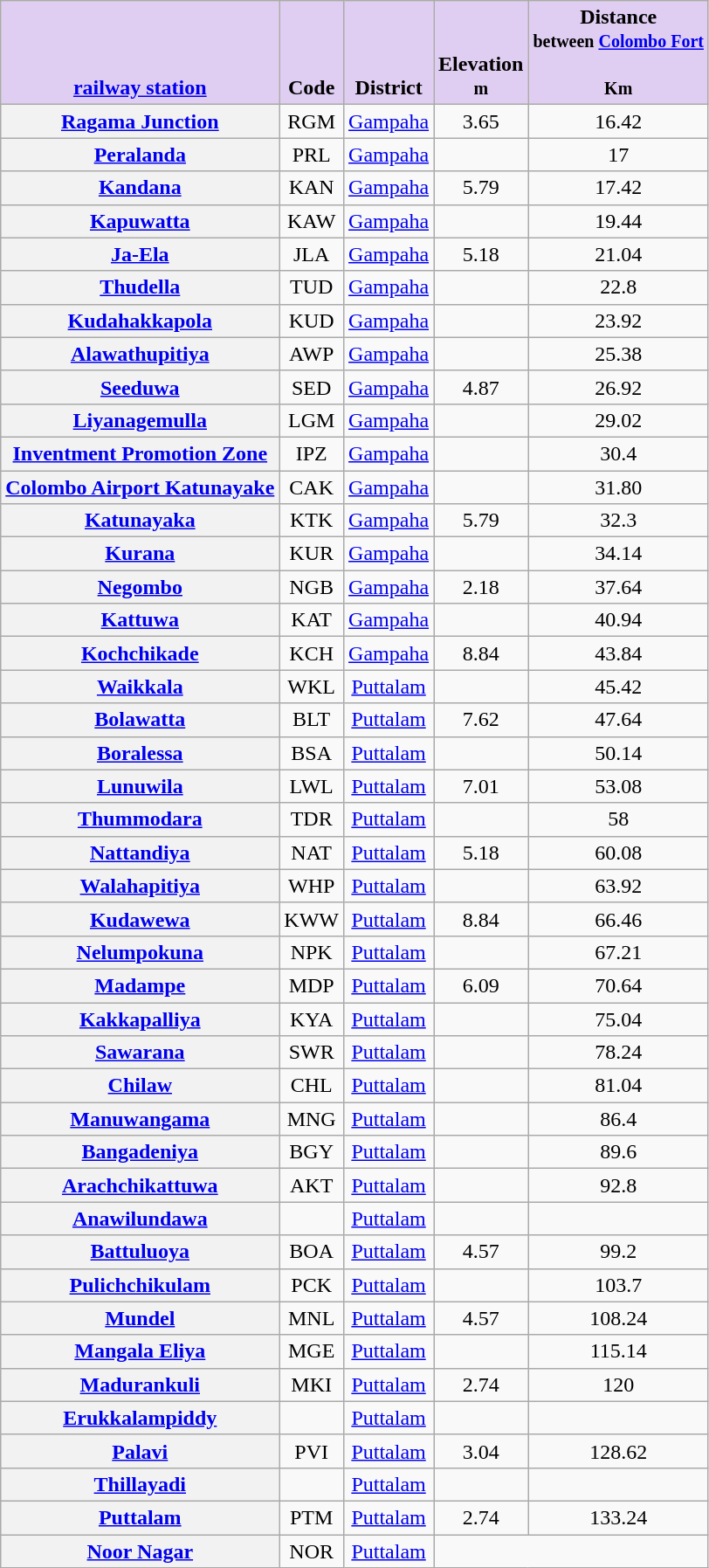<table class="wikitable sortable" style="text-align:center; font-size:100%">
<tr valign=bottom>
<th style="background-color:#E0CEF2;"><a href='#'>railway station</a></th>
<th style="background-color:#E0CEF2;">Code</th>
<th style="background-color:#E0CEF2;">District</th>
<th style="background-color:#E0CEF2;">Elevation<br><small>m</small><br></th>
<th style="background-color:#E0CEF2;">Distance<br><small>between <a href='#'>Colombo Fort</a></small><br><br><small>Km</small><br></th>
</tr>
<tr>
<th><a href='#'>Ragama Junction</a></th>
<td>RGM</td>
<td><a href='#'>Gampaha</a></td>
<td>3.65</td>
<td>16.42</td>
</tr>
<tr>
<th><a href='#'>Peralanda</a></th>
<td>PRL</td>
<td><a href='#'>Gampaha</a></td>
<td></td>
<td>17</td>
</tr>
<tr>
<th><a href='#'>Kandana</a></th>
<td>KAN</td>
<td><a href='#'>Gampaha</a></td>
<td>5.79</td>
<td>17.42</td>
</tr>
<tr>
<th><a href='#'>Kapuwatta</a></th>
<td>KAW</td>
<td><a href='#'>Gampaha</a></td>
<td></td>
<td>19.44</td>
</tr>
<tr>
<th><a href='#'>Ja-Ela</a></th>
<td>JLA</td>
<td><a href='#'>Gampaha</a></td>
<td>5.18</td>
<td>21.04</td>
</tr>
<tr>
<th><a href='#'>Thudella</a></th>
<td>TUD</td>
<td><a href='#'>Gampaha</a></td>
<td></td>
<td>22.8</td>
</tr>
<tr>
<th><a href='#'>Kudahakkapola</a></th>
<td>KUD</td>
<td><a href='#'>Gampaha</a></td>
<td></td>
<td>23.92</td>
</tr>
<tr>
<th><a href='#'>Alawathupitiya</a></th>
<td>AWP</td>
<td><a href='#'>Gampaha</a></td>
<td></td>
<td>25.38</td>
</tr>
<tr>
<th><a href='#'>Seeduwa</a></th>
<td>SED</td>
<td><a href='#'>Gampaha</a></td>
<td>4.87</td>
<td>26.92</td>
</tr>
<tr>
<th><a href='#'>Liyanagemulla</a></th>
<td>LGM</td>
<td><a href='#'>Gampaha</a></td>
<td></td>
<td>29.02</td>
</tr>
<tr>
<th><a href='#'>Inventment Promotion Zone</a></th>
<td>IPZ</td>
<td><a href='#'>Gampaha</a></td>
<td></td>
<td>30.4</td>
</tr>
<tr>
<th><a href='#'>Colombo Airport Katunayake</a></th>
<td>CAK</td>
<td><a href='#'>Gampaha</a></td>
<td></td>
<td>31.80</td>
</tr>
<tr>
<th><a href='#'>Katunayaka</a></th>
<td>KTK</td>
<td><a href='#'>Gampaha</a></td>
<td>5.79</td>
<td>32.3</td>
</tr>
<tr>
<th><a href='#'>Kurana</a></th>
<td>KUR</td>
<td><a href='#'>Gampaha</a></td>
<td></td>
<td>34.14</td>
</tr>
<tr>
<th><a href='#'>Negombo</a></th>
<td>NGB</td>
<td><a href='#'>Gampaha</a></td>
<td>2.18</td>
<td>37.64</td>
</tr>
<tr>
<th><a href='#'>Kattuwa</a></th>
<td>KAT</td>
<td><a href='#'>Gampaha</a></td>
<td></td>
<td>40.94</td>
</tr>
<tr>
<th><a href='#'>Kochchikade</a></th>
<td>KCH</td>
<td><a href='#'>Gampaha</a></td>
<td>8.84</td>
<td>43.84</td>
</tr>
<tr>
<th><a href='#'>Waikkala</a></th>
<td>WKL</td>
<td><a href='#'>Puttalam</a></td>
<td></td>
<td>45.42</td>
</tr>
<tr>
<th><a href='#'>Bolawatta</a></th>
<td>BLT</td>
<td><a href='#'>Puttalam</a></td>
<td>7.62</td>
<td>47.64</td>
</tr>
<tr>
<th><a href='#'>Boralessa</a></th>
<td>BSA</td>
<td><a href='#'>Puttalam</a></td>
<td></td>
<td>50.14</td>
</tr>
<tr>
<th><a href='#'>Lunuwila</a></th>
<td>LWL</td>
<td><a href='#'>Puttalam</a></td>
<td>7.01</td>
<td>53.08</td>
</tr>
<tr>
<th><a href='#'>Thummodara</a></th>
<td>TDR</td>
<td><a href='#'>Puttalam</a></td>
<td></td>
<td>58</td>
</tr>
<tr>
<th><a href='#'>Nattandiya</a></th>
<td>NAT</td>
<td><a href='#'>Puttalam</a></td>
<td>5.18</td>
<td>60.08</td>
</tr>
<tr>
<th><a href='#'>Walahapitiya</a></th>
<td>WHP</td>
<td><a href='#'>Puttalam</a></td>
<td></td>
<td>63.92</td>
</tr>
<tr>
<th><a href='#'>Kudawewa</a></th>
<td>KWW</td>
<td><a href='#'>Puttalam</a></td>
<td>8.84</td>
<td>66.46</td>
</tr>
<tr>
<th><a href='#'>Nelumpokuna</a></th>
<td>NPK</td>
<td><a href='#'>Puttalam</a></td>
<td></td>
<td>67.21</td>
</tr>
<tr>
<th><a href='#'>Madampe</a></th>
<td>MDP</td>
<td><a href='#'>Puttalam</a></td>
<td>6.09</td>
<td>70.64</td>
</tr>
<tr>
<th><a href='#'>Kakkapalliya</a></th>
<td>KYA</td>
<td><a href='#'>Puttalam</a></td>
<td></td>
<td>75.04</td>
</tr>
<tr>
<th><a href='#'>Sawarana</a></th>
<td>SWR</td>
<td><a href='#'>Puttalam</a></td>
<td></td>
<td>78.24</td>
</tr>
<tr>
<th><a href='#'>Chilaw</a></th>
<td>CHL</td>
<td><a href='#'>Puttalam</a></td>
<td></td>
<td>81.04</td>
</tr>
<tr>
<th><a href='#'>Manuwangama</a></th>
<td>MNG</td>
<td><a href='#'>Puttalam</a></td>
<td></td>
<td>86.4</td>
</tr>
<tr>
<th><a href='#'>Bangadeniya</a></th>
<td>BGY</td>
<td><a href='#'>Puttalam</a></td>
<td></td>
<td>89.6</td>
</tr>
<tr>
<th><a href='#'>Arachchikattuwa</a></th>
<td>AKT</td>
<td><a href='#'>Puttalam</a></td>
<td></td>
<td>92.8</td>
</tr>
<tr>
<th><a href='#'>Anawilundawa</a></th>
<td></td>
<td><a href='#'>Puttalam</a></td>
<td></td>
<td></td>
</tr>
<tr>
<th><a href='#'>Battuluoya</a></th>
<td>BOA</td>
<td><a href='#'>Puttalam</a></td>
<td>4.57</td>
<td>99.2</td>
</tr>
<tr>
<th><a href='#'>Pulichchikulam</a></th>
<td>PCK</td>
<td><a href='#'>Puttalam</a></td>
<td></td>
<td>103.7</td>
</tr>
<tr>
<th><a href='#'>Mundel</a></th>
<td>MNL</td>
<td><a href='#'>Puttalam</a></td>
<td>4.57</td>
<td>108.24</td>
</tr>
<tr>
<th><a href='#'>Mangala Eliya</a></th>
<td>MGE</td>
<td><a href='#'>Puttalam</a></td>
<td></td>
<td>115.14</td>
</tr>
<tr>
<th><a href='#'>Madurankuli</a></th>
<td>MKI</td>
<td><a href='#'>Puttalam</a></td>
<td>2.74</td>
<td>120</td>
</tr>
<tr>
<th><a href='#'>Erukkalampiddy</a></th>
<td></td>
<td><a href='#'>Puttalam</a></td>
<td></td>
<td></td>
</tr>
<tr>
<th><a href='#'>Palavi</a></th>
<td>PVI</td>
<td><a href='#'>Puttalam</a></td>
<td>3.04</td>
<td>128.62</td>
</tr>
<tr>
<th><a href='#'>Thillayadi</a></th>
<td></td>
<td><a href='#'>Puttalam</a></td>
<td></td>
<td></td>
</tr>
<tr>
<th><a href='#'>Puttalam</a></th>
<td>PTM</td>
<td><a href='#'>Puttalam</a></td>
<td>2.74</td>
<td>133.24</td>
</tr>
<tr>
<th><a href='#'>Noor Nagar</a></th>
<td>NOR</td>
<td><a href='#'>Puttalam</a></td>
</tr>
</table>
